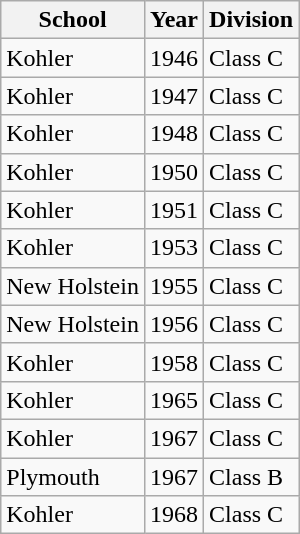<table class="wikitable">
<tr>
<th>School</th>
<th>Year</th>
<th>Division</th>
</tr>
<tr>
<td>Kohler</td>
<td>1946</td>
<td>Class C</td>
</tr>
<tr>
<td>Kohler</td>
<td>1947</td>
<td>Class C</td>
</tr>
<tr>
<td>Kohler</td>
<td>1948</td>
<td>Class C</td>
</tr>
<tr>
<td>Kohler</td>
<td>1950</td>
<td>Class C</td>
</tr>
<tr>
<td>Kohler</td>
<td>1951</td>
<td>Class C</td>
</tr>
<tr>
<td>Kohler</td>
<td>1953</td>
<td>Class C</td>
</tr>
<tr>
<td>New Holstein</td>
<td>1955</td>
<td>Class C</td>
</tr>
<tr>
<td>New Holstein</td>
<td>1956</td>
<td>Class C</td>
</tr>
<tr>
<td>Kohler</td>
<td>1958</td>
<td>Class C</td>
</tr>
<tr>
<td>Kohler</td>
<td>1965</td>
<td>Class C</td>
</tr>
<tr>
<td>Kohler</td>
<td>1967</td>
<td>Class C</td>
</tr>
<tr>
<td>Plymouth</td>
<td>1967</td>
<td>Class B</td>
</tr>
<tr>
<td>Kohler</td>
<td>1968</td>
<td>Class C</td>
</tr>
</table>
